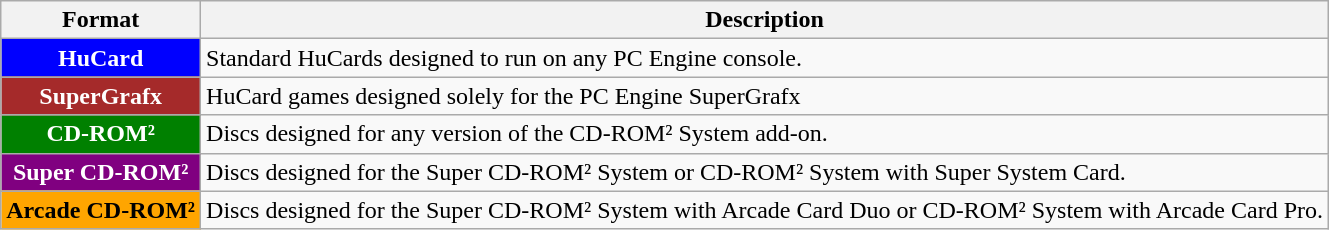<table class="wikitable plainrowheaders sortable">
<tr>
<th scope="col">Format</th>
<th scope="col">Description</th>
</tr>
<tr>
<th scope="row" style="background: blue; color: white;">HuCard</th>
<td>Standard HuCards designed to run on any PC Engine console.</td>
</tr>
<tr>
<th scope="row" style="background: brown; color: white;">SuperGrafx</th>
<td>HuCard games designed solely for the PC Engine SuperGrafx</td>
</tr>
<tr>
<th scope="row" style="background: green; color: white;">CD-ROM²</th>
<td>Discs designed for any version of the CD-ROM² System add-on.</td>
</tr>
<tr>
<th scope="row" style="background: purple; color: white;">Super CD-ROM²</th>
<td>Discs designed for the Super CD-ROM² System or CD-ROM² System with Super System Card.</td>
</tr>
<tr>
<th scope="row" style="background: orange; color: black;">Arcade CD-ROM²</th>
<td>Discs designed for the Super CD-ROM² System with Arcade Card Duo or CD-ROM² System with Arcade Card Pro.</td>
</tr>
</table>
